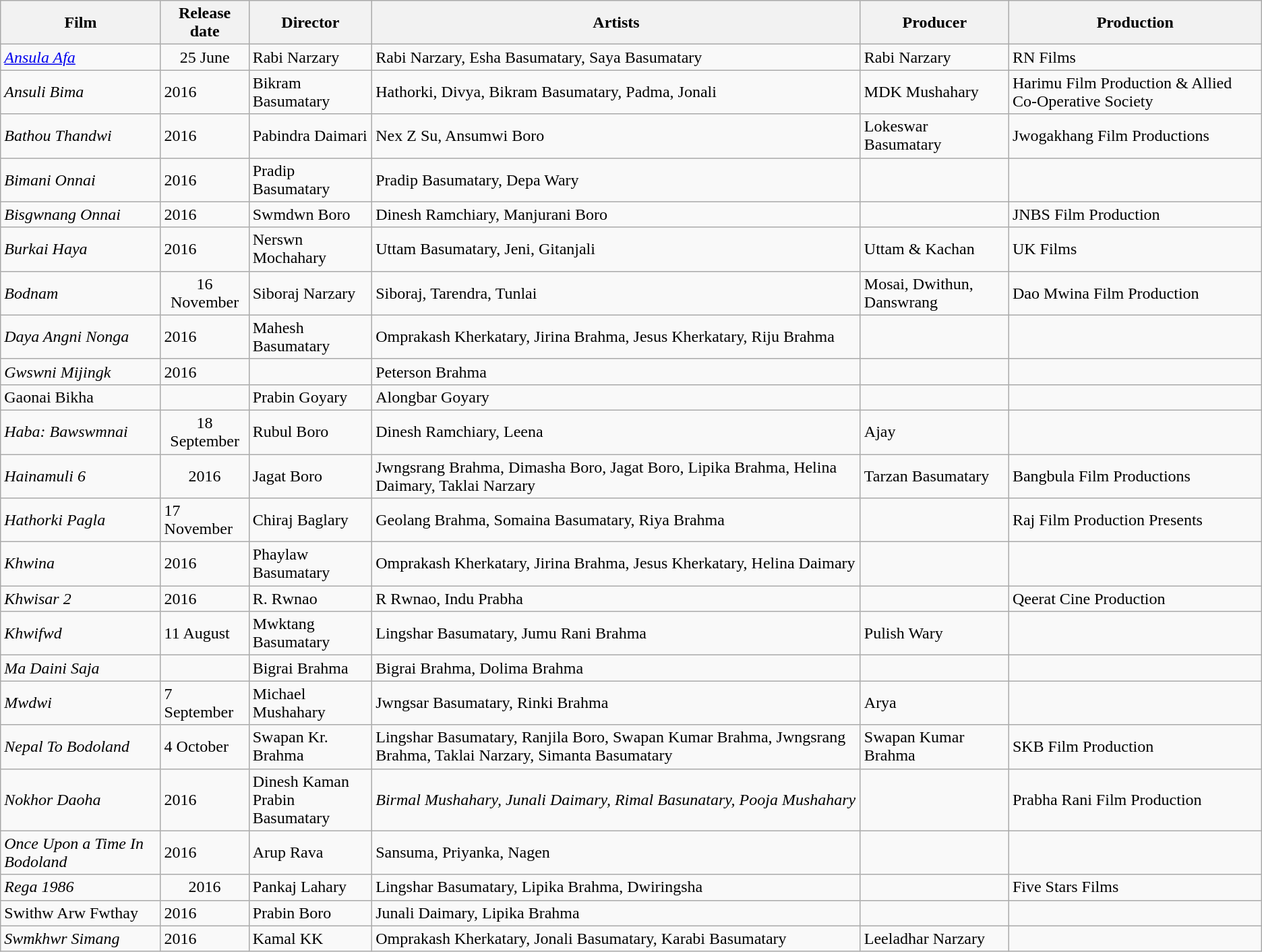<table class="wikitable sortable">
<tr>
<th>Film</th>
<th>Release date</th>
<th>Director</th>
<th>Artists</th>
<th>Producer</th>
<th>Production</th>
</tr>
<tr>
<td><em><a href='#'>Ansula Afa</a></em></td>
<td style="text-align: center;">25 June</td>
<td>Rabi Narzary</td>
<td>Rabi Narzary, Esha Basumatary, Saya Basumatary</td>
<td>Rabi Narzary</td>
<td>RN Films</td>
</tr>
<tr>
<td><em>Ansuli Bima</em></td>
<td>2016</td>
<td>Bikram Basumatary</td>
<td>Hathorki, Divya, Bikram Basumatary, Padma, Jonali</td>
<td>MDK Mushahary</td>
<td>Harimu Film Production & Allied Co-Operative Society</td>
</tr>
<tr>
<td><em>Bathou Thandwi</em></td>
<td>2016</td>
<td>Pabindra Daimari</td>
<td>Nex Z Su, Ansumwi Boro</td>
<td>Lokeswar Basumatary</td>
<td>Jwogakhang Film Productions</td>
</tr>
<tr>
<td><em>Bimani Onnai</em></td>
<td>2016</td>
<td>Pradip Basumatary</td>
<td>Pradip Basumatary, Depa Wary</td>
<td></td>
<td></td>
</tr>
<tr>
<td><em>Bisgwnang Onnai</em></td>
<td>2016</td>
<td>Swmdwn Boro</td>
<td>Dinesh Ramchiary, Manjurani Boro</td>
<td></td>
<td>JNBS Film Production</td>
</tr>
<tr>
<td><em>Burkai Haya</em></td>
<td>2016</td>
<td>Nerswn Mochahary</td>
<td>Uttam Basumatary, Jeni, Gitanjali</td>
<td>Uttam & Kachan</td>
<td>UK Films</td>
</tr>
<tr>
<td><em>Bodnam</em></td>
<td style="text-align: center;">16 November</td>
<td>Siboraj Narzary</td>
<td>Siboraj, Tarendra, Tunlai</td>
<td>Mosai, Dwithun, Danswrang</td>
<td>Dao Mwina Film Production</td>
</tr>
<tr>
<td><em>Daya Angni Nonga</em></td>
<td>2016</td>
<td>Mahesh Basumatary</td>
<td>Omprakash Kherkatary, Jirina Brahma, Jesus Kherkatary, Riju Brahma</td>
<td></td>
<td></td>
</tr>
<tr>
<td><em>Gwswni Mijingk</em></td>
<td>2016</td>
<td></td>
<td>Peterson Brahma</td>
<td></td>
<td></td>
</tr>
<tr>
<td>Gaonai Bikha</td>
<td></td>
<td>Prabin Goyary</td>
<td>Alongbar Goyary</td>
<td></td>
<td></td>
</tr>
<tr>
<td><em>Haba: Bawswmnai</em></td>
<td style="text-align: center;">18 September</td>
<td Rubul>Rubul Boro</td>
<td>Dinesh Ramchiary, Leena</td>
<td>Ajay</td>
<td></td>
</tr>
<tr>
<td><em>Hainamuli 6</em></td>
<td style="text-align: center;">2016</td>
<td>Jagat Boro</td>
<td>Jwngsrang Brahma, Dimasha Boro, Jagat Boro, Lipika Brahma, Helina Daimary, Taklai Narzary</td>
<td>Tarzan Basumatary</td>
<td>Bangbula Film Productions</td>
</tr>
<tr>
<td><em>Hathorki Pagla</em></td>
<td>17 November</td>
<td>Chiraj Baglary</td>
<td>Geolang Brahma, Somaina Basumatary, Riya Brahma</td>
<td></td>
<td>Raj Film Production Presents</td>
</tr>
<tr>
<td><em>Khwina</em></td>
<td>2016</td>
<td>Phaylaw Basumatary</td>
<td>Omprakash Kherkatary, Jirina Brahma, Jesus Kherkatary, Helina Daimary</td>
<td></td>
<td></td>
</tr>
<tr>
<td><em>Khwisar 2</em></td>
<td>2016</td>
<td>R. Rwnao</td>
<td>R Rwnao, Indu Prabha</td>
<td></td>
<td>Qeerat Cine Production</td>
</tr>
<tr>
<td><em>Khwifwd</em></td>
<td>11 August</td>
<td>Mwktang Basumatary</td>
<td>Lingshar Basumatary, Jumu Rani Brahma</td>
<td>Pulish Wary</td>
<td></td>
</tr>
<tr>
<td><em>Ma Daini Saja</em></td>
<td 2016></td>
<td>Bigrai Brahma</td>
<td>Bigrai Brahma, Dolima Brahma</td>
<td></td>
<td></td>
</tr>
<tr>
<td><em>Mwdwi</em></td>
<td>7 September</td>
<td>Michael Mushahary</td>
<td>Jwngsar Basumatary, Rinki Brahma</td>
<td>Arya</td>
<td></td>
</tr>
<tr>
<td><em>Nepal To Bodoland</em></td>
<td>4 October</td>
<td>Swapan Kr. Brahma</td>
<td>Lingshar Basumatary, Ranjila Boro, Swapan Kumar Brahma, Jwngsrang Brahma, Taklai Narzary, Simanta Basumatary</td>
<td>Swapan Kumar Brahma</td>
<td>SKB Film Production</td>
</tr>
<tr>
<td><em>Nokhor Daoha</em></td>
<td>2016</td>
<td>Dinesh Kaman<br>Prabin Basumatary</td>
<td><em>Birmal Mushahary, Junali Daimary, Rimal Basunatary, Pooja Mushahary</em></td>
<td></td>
<td>Prabha Rani Film Production</td>
</tr>
<tr>
<td><em>Once Upon a Time In Bodoland</em></td>
<td>2016</td>
<td>Arup Rava</td>
<td>Sansuma, Priyanka, Nagen</td>
<td></td>
<td></td>
</tr>
<tr>
<td><em>Rega 1986</em></td>
<td style="text-align: center;">2016</td>
<td>Pankaj Lahary</td>
<td>Lingshar Basumatary, Lipika Brahma, Dwiringsha</td>
<td></td>
<td>Five Stars Films</td>
</tr>
<tr>
<td>Swithw Arw Fwthay</td>
<td>2016</td>
<td>Prabin Boro</td>
<td>Junali Daimary, Lipika Brahma</td>
<td></td>
<td></td>
</tr>
<tr>
<td><em>Swmkhwr Simang</em></td>
<td>2016</td>
<td>Kamal KK</td>
<td>Omprakash Kherkatary, Jonali Basumatary, Karabi Basumatary</td>
<td>Leeladhar Narzary</td>
<td></td>
</tr>
</table>
